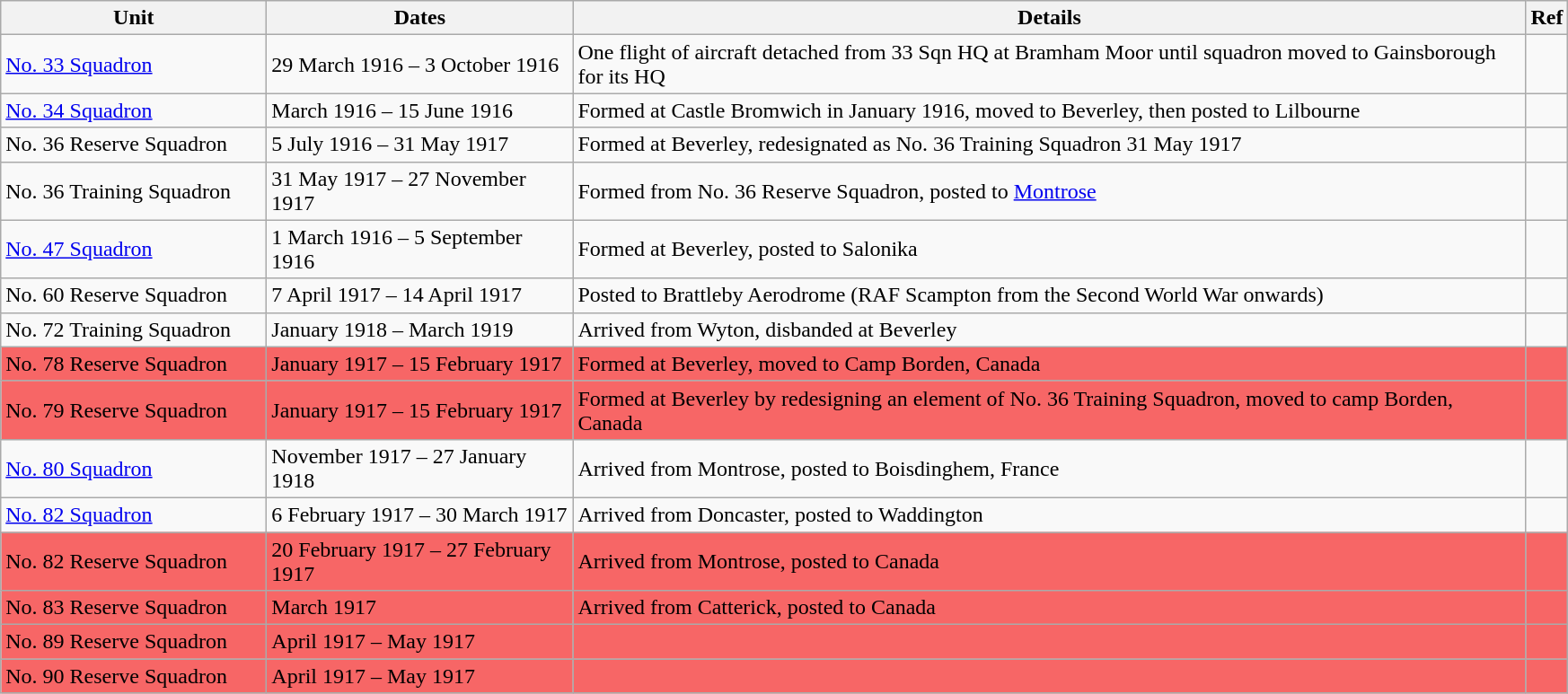<table class="wikitable">
<tr>
<th scope="col" width="190">Unit</th>
<th scope="col" width="220">Dates</th>
<th scope="col" width="700">Details</th>
<th scope="col" width="20">Ref</th>
</tr>
<tr>
<td><a href='#'>No. 33 Squadron</a></td>
<td>29 March 1916 – 3 October 1916</td>
<td>One flight of aircraft detached from 33 Sqn HQ at Bramham Moor until squadron moved to Gainsborough for its HQ</td>
<td></td>
</tr>
<tr>
<td><a href='#'>No. 34 Squadron</a></td>
<td>March 1916  – 15 June 1916</td>
<td>Formed at Castle Bromwich in January 1916, moved to Beverley, then posted to Lilbourne</td>
<td></td>
</tr>
<tr>
<td>No. 36 Reserve Squadron</td>
<td>5 July 1916 – 31 May 1917</td>
<td>Formed at Beverley, redesignated as No. 36 Training Squadron 31 May 1917</td>
<td></td>
</tr>
<tr>
<td>No. 36 Training Squadron</td>
<td>31 May 1917 – 27 November 1917</td>
<td>Formed from No. 36 Reserve Squadron, posted to <a href='#'>Montrose</a></td>
<td></td>
</tr>
<tr>
<td><a href='#'>No. 47 Squadron</a></td>
<td>1 March 1916 – 5 September 1916</td>
<td>Formed at Beverley, posted to Salonika</td>
<td></td>
</tr>
<tr>
<td>No. 60 Reserve Squadron</td>
<td>7 April 1917 – 14 April 1917</td>
<td>Posted to Brattleby Aerodrome (RAF Scampton from the Second World War onwards)</td>
<td></td>
</tr>
<tr>
<td>No. 72 Training Squadron</td>
<td>January 1918 – March 1919</td>
<td>Arrived from Wyton, disbanded at Beverley</td>
<td></td>
</tr>
<tr style="background: #f76666;">
<td>No. 78 Reserve Squadron</td>
<td>January 1917  – 15 February 1917</td>
<td>Formed at Beverley, moved to Camp Borden, Canada</td>
<td></td>
</tr>
<tr style="background: #f76666;">
<td>No. 79 Reserve Squadron</td>
<td>January 1917 – 15 February 1917</td>
<td>Formed at Beverley by redesigning an element of No. 36 Training Squadron, moved to camp Borden, Canada</td>
<td></td>
</tr>
<tr>
<td><a href='#'>No. 80 Squadron</a></td>
<td>November 1917 – 27 January 1918</td>
<td>Arrived from Montrose, posted to Boisdinghem, France</td>
<td></td>
</tr>
<tr>
<td><a href='#'>No. 82 Squadron</a></td>
<td>6 February 1917 – 30 March 1917</td>
<td>Arrived from Doncaster, posted to Waddington</td>
<td></td>
</tr>
<tr style="background: #f76666;">
<td>No. 82 Reserve Squadron</td>
<td>20 February 1917 – 27 February 1917</td>
<td>Arrived from Montrose, posted to Canada</td>
<td></td>
</tr>
<tr style="background: #f76666;">
<td>No. 83 Reserve Squadron</td>
<td>March 1917</td>
<td>Arrived from Catterick, posted to Canada</td>
<td></td>
</tr>
<tr style="background: #f76666;">
<td>No. 89 Reserve Squadron</td>
<td>April 1917 – May 1917</td>
<td></td>
<td></td>
</tr>
<tr style="background: #f76666;">
<td>No. 90 Reserve Squadron</td>
<td>April 1917 – May 1917</td>
<td></td>
<td></td>
</tr>
</table>
